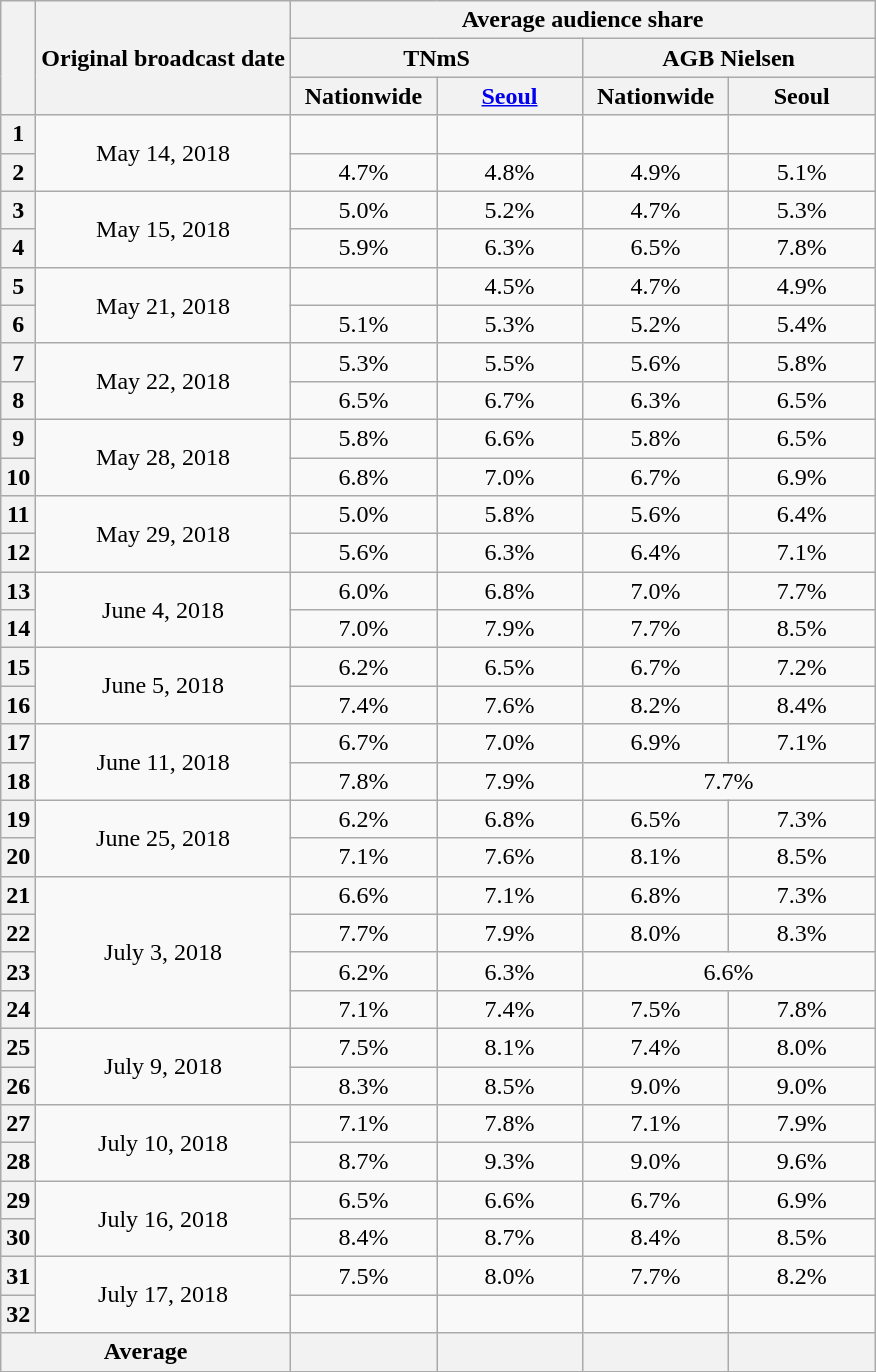<table class="wikitable" style="text-align:center">
<tr>
<th rowspan="3"></th>
<th rowspan="3">Original broadcast date</th>
<th colspan="4">Average audience share</th>
</tr>
<tr>
<th colspan="2">TNmS</th>
<th colspan="2">AGB Nielsen</th>
</tr>
<tr>
<th width="90">Nationwide</th>
<th width="90"><a href='#'>Seoul</a></th>
<th width="90">Nationwide</th>
<th width="90">Seoul</th>
</tr>
<tr>
<th>1</th>
<td rowspan="2">May 14, 2018</td>
<td> </td>
<td></td>
<td> </td>
<td> </td>
</tr>
<tr>
<th>2</th>
<td>4.7% </td>
<td>4.8%</td>
<td>4.9% </td>
<td>5.1% </td>
</tr>
<tr>
<th>3</th>
<td rowspan="2">May 15, 2018</td>
<td>5.0% </td>
<td>5.2%</td>
<td>4.7% </td>
<td>5.3% </td>
</tr>
<tr>
<th>4</th>
<td>5.9% </td>
<td>6.3%</td>
<td>6.5% </td>
<td>7.8% </td>
</tr>
<tr>
<th>5</th>
<td rowspan="2">May 21, 2018</td>
<td> </td>
<td>4.5%</td>
<td>4.7% </td>
<td>4.9% </td>
</tr>
<tr>
<th>6</th>
<td>5.1% </td>
<td>5.3%</td>
<td>5.2% </td>
<td>5.4% </td>
</tr>
<tr>
<th>7</th>
<td rowspan="2">May 22, 2018</td>
<td>5.3% </td>
<td>5.5%</td>
<td>5.6% </td>
<td>5.8% </td>
</tr>
<tr>
<th>8</th>
<td>6.5% </td>
<td>6.7%</td>
<td>6.3% </td>
<td>6.5% </td>
</tr>
<tr>
<th>9</th>
<td rowspan="2">May 28, 2018</td>
<td>5.8% </td>
<td>6.6%</td>
<td>5.8% </td>
<td>6.5% </td>
</tr>
<tr>
<th>10</th>
<td>6.8% </td>
<td>7.0%</td>
<td>6.7% </td>
<td>6.9% </td>
</tr>
<tr>
<th>11</th>
<td rowspan="2">May 29, 2018</td>
<td>5.0% </td>
<td>5.8%</td>
<td>5.6% </td>
<td>6.4% </td>
</tr>
<tr>
<th>12</th>
<td>5.6% </td>
<td>6.3%</td>
<td>6.4% </td>
<td>7.1% </td>
</tr>
<tr>
<th>13</th>
<td rowspan="2">June 4, 2018</td>
<td>6.0%</td>
<td>6.8%</td>
<td>7.0% </td>
<td>7.7% </td>
</tr>
<tr>
<th>14</th>
<td>7.0%</td>
<td>7.9%</td>
<td>7.7% </td>
<td>8.5% </td>
</tr>
<tr>
<th>15</th>
<td rowspan="2">June 5, 2018</td>
<td>6.2%</td>
<td>6.5%</td>
<td>6.7% </td>
<td>7.2% </td>
</tr>
<tr>
<th>16</th>
<td>7.4%</td>
<td>7.6%</td>
<td>8.2% </td>
<td>8.4% </td>
</tr>
<tr>
<th>17</th>
<td rowspan="2">June 11, 2018</td>
<td>6.7%</td>
<td>7.0%</td>
<td>6.9% </td>
<td>7.1% </td>
</tr>
<tr>
<th>18</th>
<td>7.8%</td>
<td>7.9%</td>
<td colspan="2">7.7% </td>
</tr>
<tr>
<th>19</th>
<td rowspan="2">June 25, 2018</td>
<td>6.2%</td>
<td>6.8%</td>
<td>6.5% </td>
<td>7.3% </td>
</tr>
<tr>
<th>20</th>
<td>7.1%</td>
<td>7.6%</td>
<td>8.1% </td>
<td>8.5% </td>
</tr>
<tr>
<th>21</th>
<td rowspan="4">July 3, 2018</td>
<td>6.6%</td>
<td>7.1%</td>
<td>6.8% </td>
<td>7.3% </td>
</tr>
<tr>
<th>22</th>
<td>7.7%</td>
<td>7.9%</td>
<td>8.0% </td>
<td>8.3% </td>
</tr>
<tr>
<th>23</th>
<td>6.2%</td>
<td>6.3%</td>
<td colspan="2">6.6% </td>
</tr>
<tr>
<th>24</th>
<td>7.1%</td>
<td>7.4%</td>
<td>7.5% </td>
<td>7.8% </td>
</tr>
<tr>
<th>25</th>
<td rowspan="2">July 9, 2018</td>
<td>7.5%</td>
<td>8.1%</td>
<td>7.4% </td>
<td>8.0% </td>
</tr>
<tr>
<th>26</th>
<td>8.3%</td>
<td>8.5%</td>
<td>9.0% </td>
<td>9.0% </td>
</tr>
<tr>
<th>27</th>
<td rowspan="2">July 10, 2018</td>
<td>7.1%</td>
<td>7.8%</td>
<td>7.1% </td>
<td>7.9% </td>
</tr>
<tr>
<th>28</th>
<td>8.7%</td>
<td>9.3%</td>
<td>9.0% </td>
<td>9.6% </td>
</tr>
<tr>
<th>29</th>
<td rowspan="2">July 16, 2018</td>
<td>6.5%</td>
<td>6.6%</td>
<td>6.7% </td>
<td>6.9% </td>
</tr>
<tr>
<th>30</th>
<td>8.4%</td>
<td>8.7%</td>
<td>8.4% </td>
<td>8.5% </td>
</tr>
<tr>
<th>31</th>
<td rowspan="2">July 17, 2018</td>
<td>7.5%</td>
<td>8.0%</td>
<td>7.7% </td>
<td>8.2% </td>
</tr>
<tr>
<th>32</th>
<td></td>
<td></td>
<td> </td>
<td> </td>
</tr>
<tr>
<th colspan="2">Average</th>
<th></th>
<th></th>
<th></th>
<th></th>
</tr>
</table>
